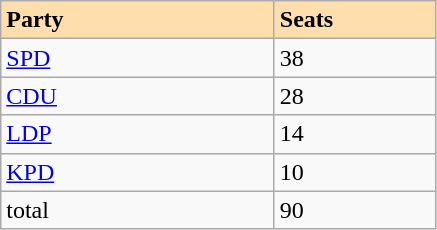<table class="wikitable">
<tr>
<th style="background:#ffdead; width:175px; text-align:left;">Party</th>
<th style="background:#ffdead; width:100px; text-align:left;">Seats</th>
</tr>
<tr>
<td><a href='#'>SPD</a></td>
<td>38</td>
</tr>
<tr>
<td><a href='#'>CDU</a></td>
<td>28</td>
</tr>
<tr>
<td><a href='#'>LDP</a></td>
<td>14</td>
</tr>
<tr>
<td><a href='#'>KPD</a></td>
<td>10</td>
</tr>
<tr>
<td>total</td>
<td>90</td>
</tr>
</table>
